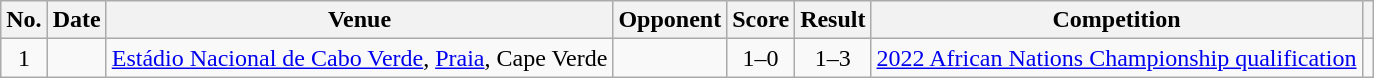<table class="wikitable sortable">
<tr>
<th scope="col">No.</th>
<th scope="col">Date</th>
<th scope="col">Venue</th>
<th scope="col">Opponent</th>
<th scope="col">Score</th>
<th scope="col">Result</th>
<th scope="col">Competition</th>
<th scope="col" class="unsortable"></th>
</tr>
<tr>
<td style="text-align:center">1</td>
<td></td>
<td><a href='#'>Estádio Nacional de Cabo Verde</a>, <a href='#'>Praia</a>, Cape Verde</td>
<td></td>
<td style="text-align:center">1–0</td>
<td style="text-align:center">1–3</td>
<td><a href='#'>2022 African Nations Championship qualification</a></td>
<td></td>
</tr>
</table>
